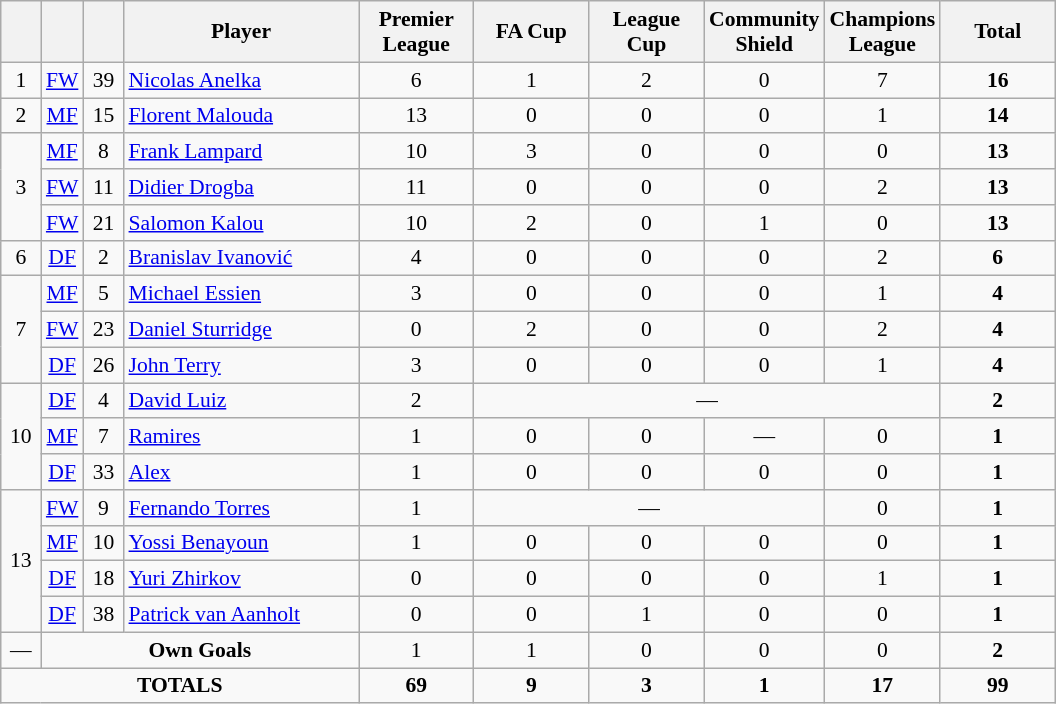<table class="wikitable" style="font-size: 90%; text-align: center;">
<tr>
<th width=20></th>
<th width=20></th>
<th width=20></th>
<th width=150>Player</th>
<th width=70>Premier League</th>
<th width=70>FA Cup</th>
<th width=70>League Cup</th>
<th width=70>Community Shield</th>
<th width=70>Champions League</th>
<th width=70><strong>Total</strong></th>
</tr>
<tr>
<td>1</td>
<td><a href='#'>FW</a></td>
<td>39</td>
<td align=left> <a href='#'>Nicolas Anelka</a></td>
<td>6</td>
<td>1</td>
<td>2</td>
<td>0</td>
<td>7</td>
<td><strong>16</strong></td>
</tr>
<tr>
<td>2</td>
<td><a href='#'>MF</a></td>
<td>15</td>
<td align=left> <a href='#'>Florent Malouda</a></td>
<td>13</td>
<td>0</td>
<td>0</td>
<td>0</td>
<td>1</td>
<td><strong>14</strong></td>
</tr>
<tr>
<td rowspan="3">3</td>
<td><a href='#'>MF</a></td>
<td>8</td>
<td align=left> <a href='#'>Frank Lampard</a></td>
<td>10</td>
<td>3</td>
<td>0</td>
<td>0</td>
<td>0</td>
<td><strong>13</strong></td>
</tr>
<tr>
<td><a href='#'>FW</a></td>
<td>11</td>
<td align=left> <a href='#'>Didier Drogba</a></td>
<td>11</td>
<td>0</td>
<td>0</td>
<td>0</td>
<td>2</td>
<td><strong>13</strong></td>
</tr>
<tr>
<td><a href='#'>FW</a></td>
<td>21</td>
<td align=left> <a href='#'>Salomon Kalou</a></td>
<td>10</td>
<td>2</td>
<td>0</td>
<td>1</td>
<td>0</td>
<td><strong>13</strong></td>
</tr>
<tr>
<td>6</td>
<td><a href='#'>DF</a></td>
<td>2</td>
<td align=left> <a href='#'>Branislav Ivanović</a></td>
<td>4</td>
<td>0</td>
<td>0</td>
<td>0</td>
<td>2</td>
<td><strong>6</strong></td>
</tr>
<tr>
<td rowspan="3">7</td>
<td><a href='#'>MF</a></td>
<td>5</td>
<td align=left> <a href='#'>Michael Essien</a></td>
<td>3</td>
<td>0</td>
<td>0</td>
<td>0</td>
<td>1</td>
<td><strong>4</strong></td>
</tr>
<tr>
<td><a href='#'>FW</a></td>
<td>23</td>
<td align=left> <a href='#'>Daniel Sturridge</a></td>
<td>0</td>
<td>2</td>
<td>0</td>
<td>0</td>
<td>2</td>
<td><strong>4</strong></td>
</tr>
<tr>
<td><a href='#'>DF</a></td>
<td>26</td>
<td align=left> <a href='#'>John Terry</a></td>
<td>3</td>
<td>0</td>
<td>0</td>
<td>0</td>
<td>1</td>
<td><strong>4</strong></td>
</tr>
<tr>
<td rowspan="3">10</td>
<td><a href='#'>DF</a></td>
<td>4</td>
<td align=left> <a href='#'>David Luiz</a></td>
<td>2</td>
<td colspan="4">—</td>
<td><strong>2</strong></td>
</tr>
<tr>
<td><a href='#'>MF</a></td>
<td>7</td>
<td align=left> <a href='#'>Ramires</a></td>
<td>1</td>
<td>0</td>
<td>0</td>
<td>—</td>
<td>0</td>
<td><strong>1</strong></td>
</tr>
<tr>
<td><a href='#'>DF</a></td>
<td>33</td>
<td align=left> <a href='#'>Alex</a></td>
<td>1</td>
<td>0</td>
<td>0</td>
<td>0</td>
<td>0</td>
<td><strong>1</strong></td>
</tr>
<tr>
<td rowspan="4">13</td>
<td><a href='#'>FW</a></td>
<td>9</td>
<td align=left> <a href='#'>Fernando Torres</a></td>
<td>1</td>
<td colspan="3">—</td>
<td>0</td>
<td><strong>1</strong></td>
</tr>
<tr>
<td><a href='#'>MF</a></td>
<td>10</td>
<td align=left> <a href='#'>Yossi Benayoun</a></td>
<td>1</td>
<td>0</td>
<td>0</td>
<td>0</td>
<td>0</td>
<td><strong>1</strong></td>
</tr>
<tr>
<td><a href='#'>DF</a></td>
<td>18</td>
<td align=left> <a href='#'>Yuri Zhirkov</a></td>
<td>0</td>
<td>0</td>
<td>0</td>
<td>0</td>
<td>1</td>
<td><strong>1</strong></td>
</tr>
<tr>
<td><a href='#'>DF</a></td>
<td>38</td>
<td align=left> <a href='#'>Patrick van Aanholt</a></td>
<td>0</td>
<td>0</td>
<td>1</td>
<td>0</td>
<td>0</td>
<td><strong>1</strong></td>
</tr>
<tr>
<td>—</td>
<td colspan="3"><strong>Own Goals</strong></td>
<td>1</td>
<td>1</td>
<td>0</td>
<td>0</td>
<td>0</td>
<td><strong>2</strong></td>
</tr>
<tr>
<td colspan="4"><strong>TOTALS</strong></td>
<td><strong>69</strong></td>
<td><strong>9</strong></td>
<td><strong>3</strong></td>
<td><strong>1</strong></td>
<td><strong>17</strong></td>
<td><strong>99</strong></td>
</tr>
</table>
